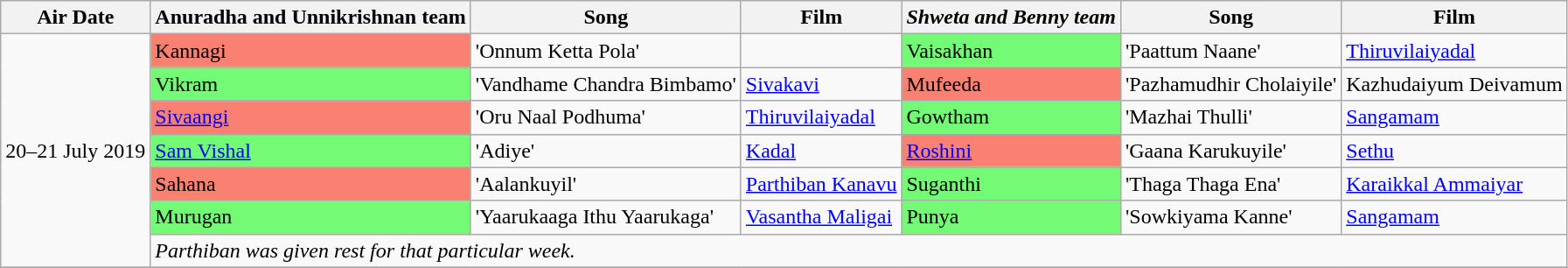<table class="wikitable sortable">
<tr>
<th>Air Date</th>
<th>Anuradha and Unnikrishnan team</th>
<th>Song</th>
<th>Film</th>
<th><em>Shweta and Benny team</em></th>
<th>Song</th>
<th>Film</th>
</tr>
<tr>
<td rowspan="7">20–21 July 2019</td>
<td style="background:salmon">Kannagi</td>
<td>'Onnum Ketta Pola'</td>
<td></td>
<td style="background:#73FB76">Vaisakhan</td>
<td>'Paattum Naane'</td>
<td><a href='#'>Thiruvilaiyadal</a></td>
</tr>
<tr>
<td style="background:#73FB76;">Vikram</td>
<td>'Vandhame Chandra Bimbamo'</td>
<td><a href='#'>Sivakavi</a></td>
<td style="background:salmon">Mufeeda</td>
<td>'Pazhamudhir Cholaiyile'</td>
<td>Kazhudaiyum Deivamum</td>
</tr>
<tr>
<td style="background:salmon"><a href='#'>Sivaangi</a></td>
<td>'Oru Naal Podhuma'</td>
<td><a href='#'>Thiruvilaiyadal</a></td>
<td style="background:#73FB76;">Gowtham</td>
<td>'Mazhai Thulli'</td>
<td><a href='#'>Sangamam</a></td>
</tr>
<tr>
<td style="background:#73FB76;"><a href='#'>Sam Vishal</a></td>
<td>'Adiye'</td>
<td><a href='#'>Kadal</a></td>
<td style="background:salmon"><a href='#'>Roshini</a></td>
<td>'Gaana Karukuyile'</td>
<td><a href='#'>Sethu</a></td>
</tr>
<tr>
<td style="background:salmon">Sahana</td>
<td>'Aalankuyil'</td>
<td><a href='#'>Parthiban Kanavu</a></td>
<td style="background:#73FB76;">Suganthi</td>
<td>'Thaga Thaga Ena'</td>
<td><a href='#'>Karaikkal Ammaiyar</a></td>
</tr>
<tr>
<td style="background:#73FB76;">Murugan</td>
<td>'Yaarukaaga Ithu Yaarukaga'</td>
<td><a href='#'>Vasantha Maligai</a></td>
<td style="background:#73FB76;">Punya</td>
<td>'Sowkiyama Kanne'</td>
<td><a href='#'>Sangamam</a></td>
</tr>
<tr>
<td colspan="6"><em>Parthiban was given rest for that particular week.</em></td>
</tr>
<tr>
</tr>
</table>
